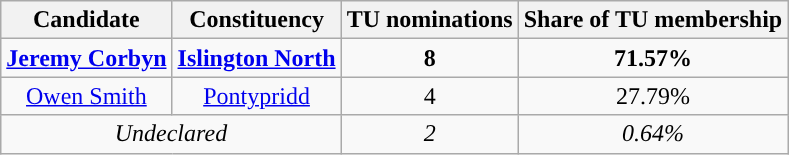<table class="wikitable floatright">
<tr>
<th>Candidate</th>
<th>Constituency</th>
<th>TU nominations</th>
<th>Share of TU membership</th>
</tr>
<tr style="text-align: center;" |>
<td><strong><a href='#'>Jeremy Corbyn</a></strong></td>
<td><strong><a href='#'>Islington North</a></strong></td>
<td><strong>8</strong></td>
<td><strong>71.57%</strong></td>
</tr>
<tr style="text-align: center;" |>
<td><a href='#'>Owen Smith</a></td>
<td><a href='#'>Pontypridd</a></td>
<td>4</td>
<td>27.79%</td>
</tr>
<tr style="background-color: ">
<td colspan="2" style="text-align: center;"><em>Undeclared</em></td>
<td style="text-align: center;"><em>2</em></td>
<td style="text-align: center;"><em>0.64%</em></td>
</tr>
</table>
